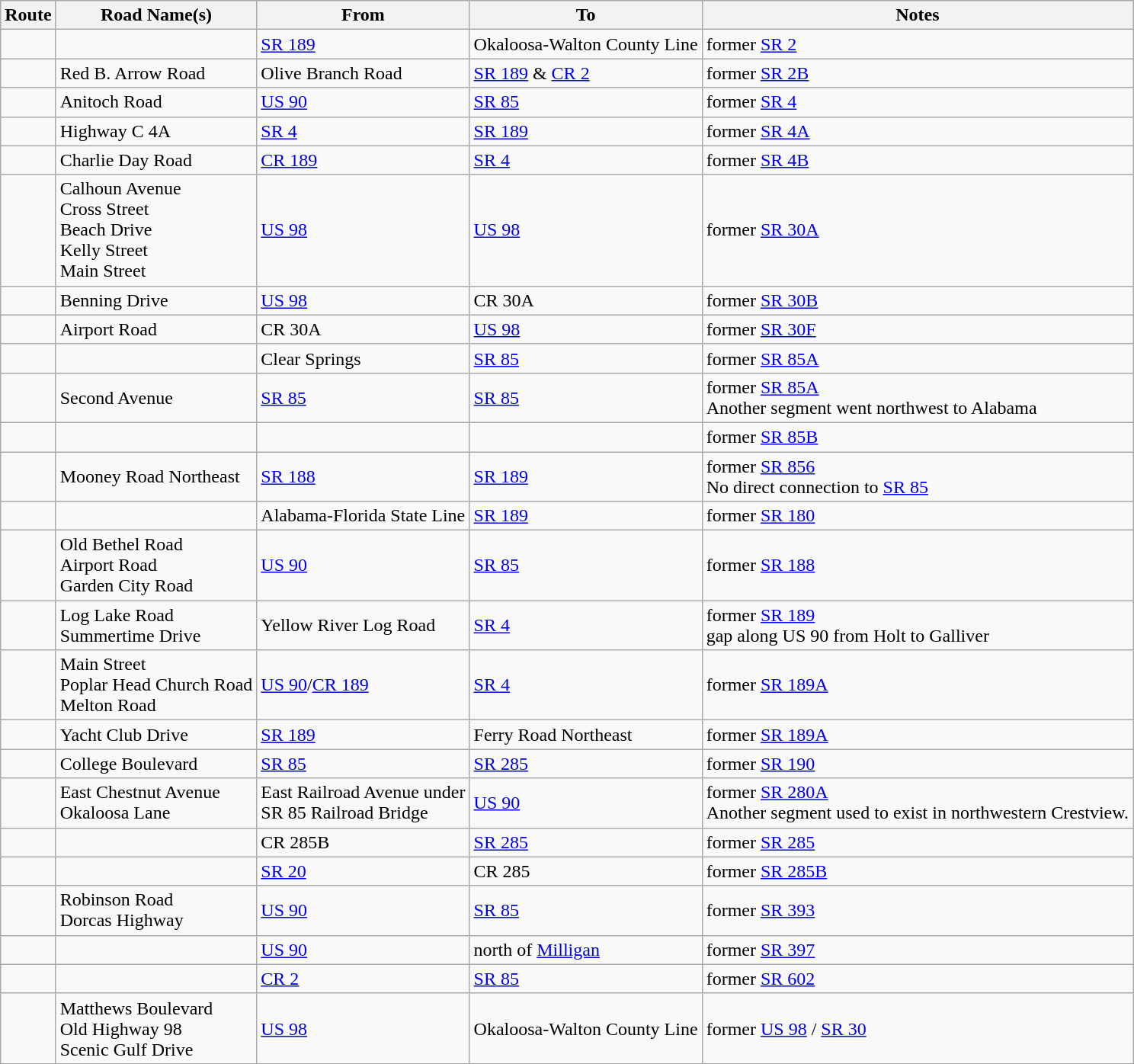<table class="wikitable">
<tr>
<th>Route</th>
<th>Road Name(s)</th>
<th>From</th>
<th>To</th>
<th>Notes</th>
</tr>
<tr>
<td></td>
<td></td>
<td><a href='#'>SR 189</a></td>
<td>Okaloosa-Walton County Line</td>
<td>former <a href='#'>SR 2</a></td>
</tr>
<tr>
<td></td>
<td>Red B. Arrow Road</td>
<td>Olive Branch Road</td>
<td><a href='#'>SR 189</a> & <a href='#'>CR 2</a></td>
<td>former <a href='#'>SR 2B</a></td>
</tr>
<tr>
<td></td>
<td>Anitoch Road</td>
<td><a href='#'>US 90</a></td>
<td><a href='#'>SR 85</a></td>
<td>former <a href='#'>SR 4</a></td>
</tr>
<tr>
<td></td>
<td>Highway C 4A</td>
<td><a href='#'>SR 4</a></td>
<td><a href='#'>SR 189</a></td>
<td>former <a href='#'>SR 4A</a></td>
</tr>
<tr>
<td></td>
<td>Charlie Day Road</td>
<td><a href='#'>CR 189</a></td>
<td><a href='#'>SR 4</a></td>
<td>former <a href='#'>SR 4B</a></td>
</tr>
<tr>
<td></td>
<td>Calhoun Avenue<br>Cross Street<br>Beach Drive<br>Kelly Street<br>Main Street</td>
<td><a href='#'>US 98</a></td>
<td><a href='#'>US 98</a></td>
<td>former <a href='#'>SR 30A</a></td>
</tr>
<tr>
<td></td>
<td>Benning Drive</td>
<td><a href='#'>US 98</a></td>
<td>CR 30A</td>
<td>former <a href='#'>SR 30B</a></td>
</tr>
<tr>
<td></td>
<td>Airport Road</td>
<td>CR 30A</td>
<td><a href='#'>US 98</a></td>
<td>former <a href='#'>SR 30F</a></td>
</tr>
<tr>
<td></td>
<td></td>
<td>Clear Springs</td>
<td><a href='#'>SR 85</a></td>
<td>former <a href='#'>SR 85A</a></td>
</tr>
<tr>
<td></td>
<td>Second Avenue</td>
<td><a href='#'>SR 85</a></td>
<td><a href='#'>SR 85</a></td>
<td>former <a href='#'>SR 85A</a><br>Another segment went northwest to Alabama</td>
</tr>
<tr>
<td></td>
<td></td>
<td></td>
<td></td>
<td>former <a href='#'>SR 85B</a></td>
</tr>
<tr>
<td></td>
<td>Mooney Road Northeast</td>
<td><a href='#'>SR 188</a></td>
<td><a href='#'>SR 189</a></td>
<td>former <a href='#'>SR 856</a><br>No direct connection to <a href='#'>SR 85</a></td>
</tr>
<tr>
<td></td>
<td></td>
<td>Alabama-Florida State Line</td>
<td><a href='#'>SR 189</a></td>
<td>former <a href='#'>SR 180</a><br></td>
</tr>
<tr>
<td></td>
<td>Old Bethel Road<br>Airport Road<br>Garden City Road</td>
<td><a href='#'>US 90</a></td>
<td><a href='#'>SR 85</a></td>
<td>former <a href='#'>SR 188</a></td>
</tr>
<tr>
<td></td>
<td>Log Lake Road<br>Summertime Drive</td>
<td>Yellow River Log Road</td>
<td><a href='#'>SR 4</a></td>
<td>former <a href='#'>SR 189</a><br>gap along US 90 from Holt to Galliver</td>
</tr>
<tr>
<td></td>
<td>Main Street<br>Poplar Head Church Road<br>Melton Road</td>
<td><a href='#'>US 90</a>/<a href='#'>CR 189</a></td>
<td><a href='#'>SR 4</a></td>
<td>former <a href='#'>SR 189A</a></td>
</tr>
<tr>
<td></td>
<td>Yacht Club Drive</td>
<td><a href='#'>SR 189</a></td>
<td>Ferry Road Northeast</td>
<td>former <a href='#'>SR 189A</a></td>
</tr>
<tr>
<td></td>
<td>College Boulevard</td>
<td><a href='#'>SR 85</a></td>
<td><a href='#'>SR 285</a></td>
<td>former <a href='#'>SR 190</a></td>
</tr>
<tr>
<td></td>
<td>East Chestnut Avenue<br>Okaloosa Lane</td>
<td>East Railroad Avenue under<br>SR 85 Railroad Bridge</td>
<td><a href='#'>US 90</a></td>
<td>former <a href='#'>SR 280A</a><br>Another segment used to exist in northwestern Crestview.</td>
</tr>
<tr>
<td></td>
<td></td>
<td>CR 285B</td>
<td><a href='#'>SR 285</a></td>
<td>former <a href='#'>SR 285</a></td>
</tr>
<tr>
<td></td>
<td></td>
<td><a href='#'>SR 20</a></td>
<td>CR 285</td>
<td>former <a href='#'>SR 285B</a></td>
</tr>
<tr>
<td></td>
<td>Robinson Road<br>Dorcas Highway</td>
<td><a href='#'>US 90</a></td>
<td><a href='#'>SR 85</a></td>
<td>former <a href='#'>SR 393</a></td>
</tr>
<tr>
<td></td>
<td></td>
<td><a href='#'>US 90</a></td>
<td>north of <a href='#'>Milligan</a></td>
<td>former <a href='#'>SR 397</a></td>
</tr>
<tr>
<td></td>
<td></td>
<td><a href='#'>CR 2</a></td>
<td><a href='#'>SR 85</a></td>
<td>former <a href='#'>SR 602</a></td>
</tr>
<tr>
<td></td>
<td>Matthews Boulevard<br>Old Highway 98<br>Scenic Gulf Drive</td>
<td><a href='#'>US 98</a></td>
<td>Okaloosa-Walton County Line</td>
<td>former <a href='#'>US 98</a> / <a href='#'>SR 30</a><br></td>
</tr>
</table>
